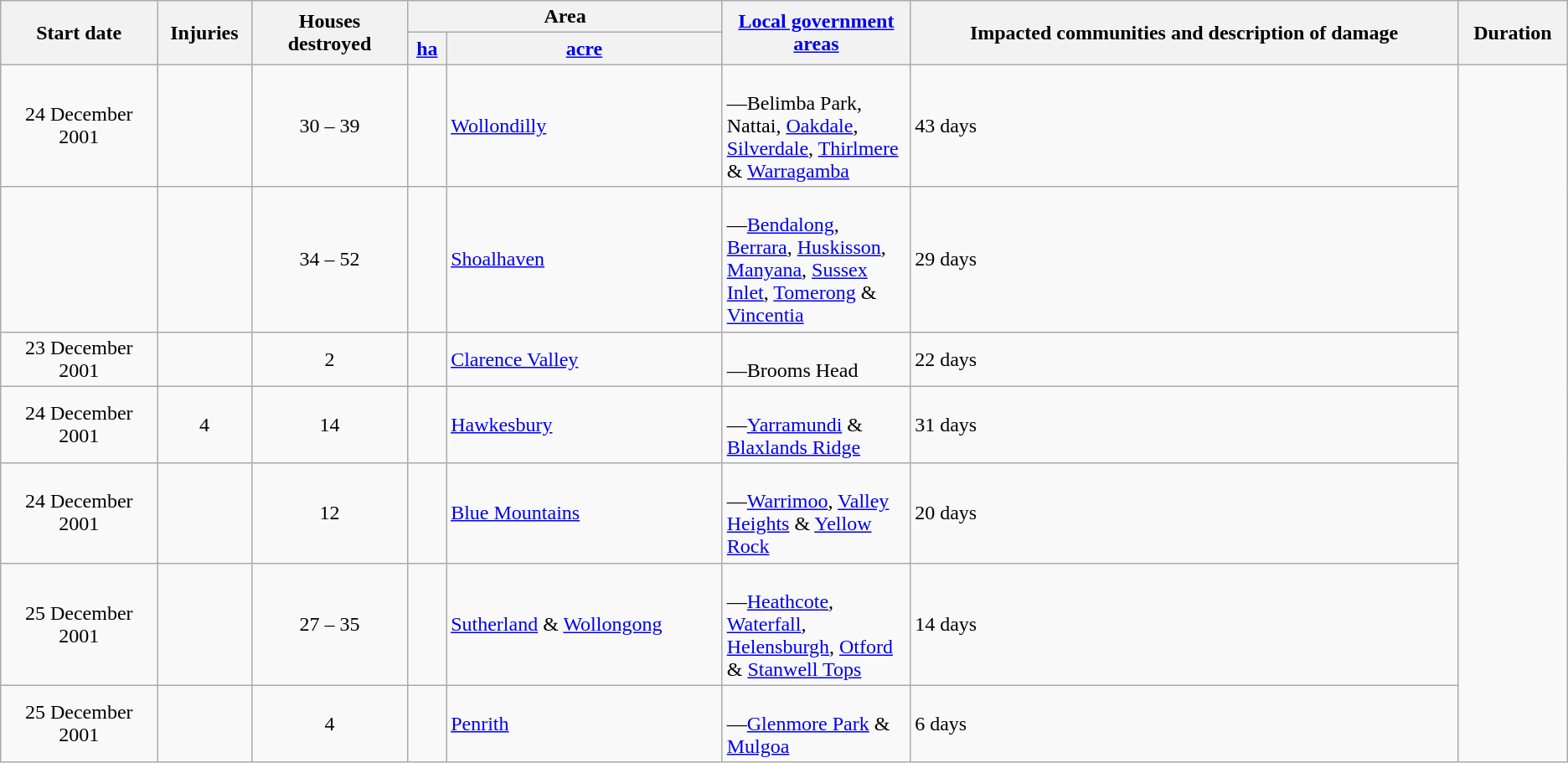<table class="wikitable sortable">
<tr>
<th scope="col" width="10%" align="center" rowspan=2>Start date</th>
<th scope="col" width="6%" align="center" rowspan=2>Injuries</th>
<th scope="col" width="10%" align="center" rowspan=2>Houses destroyed</th>
<th colspan=2>Area</th>
<th scope="col" width="12%" align="center" rowspan=2><a href='#'>Local government areas</a></th>
<th scope="col" align="center" class="unsortable" rowspan=2>Impacted communities and description of damage</th>
<th scope="col" align="center" class="unsortable" rowspan=2>Duration</th>
</tr>
<tr>
<th><a href='#'>ha</a></th>
<th><a href='#'>acre</a></th>
</tr>
<tr>
<td style="text-align:center;">24 December 2001</td>
<td style="text-align:center;"></td>
<td style="text-align:center;">30 – 39</td>
<td></td>
<td><a href='#'>Wollondilly</a></td>
<td><br>—Belimba Park, Nattai, <a href='#'>Oakdale</a>, <a href='#'>Silverdale</a>, <a href='#'>Thirlmere</a> & <a href='#'>Warragamba</a></td>
<td>43 days</td>
</tr>
<tr>
<td style="text-align:center;"></td>
<td style="text-align:center;"></td>
<td style="text-align:center;">34 – 52</td>
<td></td>
<td><a href='#'>Shoalhaven</a></td>
<td><br>—<a href='#'>Bendalong</a>, <a href='#'>Berrara</a>, <a href='#'>Huskisson</a>, <a href='#'>Manyana</a>, <a href='#'>Sussex Inlet</a>, <a href='#'>Tomerong</a> & <a href='#'>Vincentia</a></td>
<td>29 days</td>
</tr>
<tr>
<td style="text-align:center;">23 December 2001</td>
<td style="text-align:center;"></td>
<td style="text-align:center;">2</td>
<td></td>
<td><a href='#'>Clarence Valley</a></td>
<td><br>—Brooms Head</td>
<td>22 days</td>
</tr>
<tr>
<td style="text-align:center;">24 December 2001</td>
<td style="text-align:center;">4</td>
<td style="text-align:center;">14</td>
<td></td>
<td><a href='#'>Hawkesbury</a></td>
<td><br>—<a href='#'>Yarramundi</a> & <a href='#'>Blaxlands Ridge</a></td>
<td>31 days</td>
</tr>
<tr>
<td style="text-align:center;">24 December 2001</td>
<td style="text-align:center;"></td>
<td style="text-align:center;">12</td>
<td></td>
<td><a href='#'>Blue Mountains</a></td>
<td><br>—<a href='#'>Warrimoo</a>, <a href='#'>Valley Heights</a> & <a href='#'>Yellow Rock</a></td>
<td>20 days</td>
</tr>
<tr>
<td style="text-align:center;">25 December 2001</td>
<td style="text-align:center;"></td>
<td style="text-align:center;">27 – 35</td>
<td></td>
<td><a href='#'>Sutherland</a> & <a href='#'>Wollongong</a></td>
<td><br>—<a href='#'>Heathcote</a>, <a href='#'>Waterfall</a>, <a href='#'>Helensburgh</a>, <a href='#'>Otford</a> & <a href='#'>Stanwell Tops</a></td>
<td>14 days</td>
</tr>
<tr>
<td style="text-align:center;">25 December 2001</td>
<td style="text-align:center;"></td>
<td style="text-align:center;">4</td>
<td></td>
<td><a href='#'>Penrith</a></td>
<td><br>—<a href='#'>Glenmore Park</a> & <a href='#'>Mulgoa</a></td>
<td>6 days</td>
</tr>
</table>
